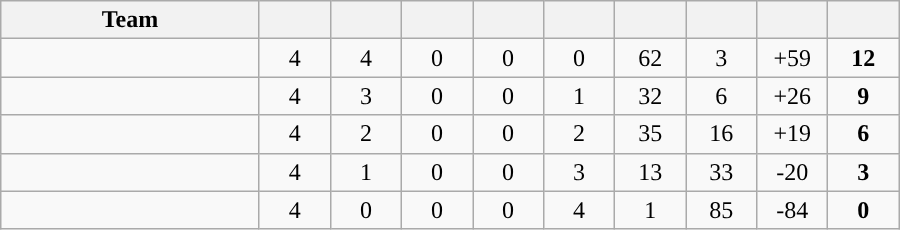<table class="wikitable" style="text-align:center;">
<tr>
<th width=165>Team</th>
<th width=40></th>
<th width=40></th>
<th width=40></th>
<th width=40></th>
<th width=40></th>
<th width=40></th>
<th width=40></th>
<th width=40></th>
<th width=40></th>
</tr>
<tr style="background:">
<td style="text-align:left;"></td>
<td>4</td>
<td>4</td>
<td>0</td>
<td>0</td>
<td>0</td>
<td>62</td>
<td>3</td>
<td>+59</td>
<td><strong>12</strong></td>
</tr>
<tr style="background:">
<td style="text-align:left;"></td>
<td>4</td>
<td>3</td>
<td>0</td>
<td>0</td>
<td>1</td>
<td>32</td>
<td>6</td>
<td>+26</td>
<td><strong>9</strong></td>
</tr>
<tr style="background:">
<td style="text-align:left;"></td>
<td>4</td>
<td>2</td>
<td>0</td>
<td>0</td>
<td>2</td>
<td>35</td>
<td>16</td>
<td>+19</td>
<td><strong>6</strong></td>
</tr>
<tr style="background:">
<td style="text-align:left;"></td>
<td>4</td>
<td>1</td>
<td>0</td>
<td>0</td>
<td>3</td>
<td>13</td>
<td>33</td>
<td>-20</td>
<td><strong>3</strong></td>
</tr>
<tr style="background:">
<td style="text-align:left;"><strong></strong></td>
<td>4</td>
<td>0</td>
<td>0</td>
<td>0</td>
<td>4</td>
<td>1</td>
<td>85</td>
<td>-84</td>
<td><strong>0</strong></td>
</tr>
</table>
